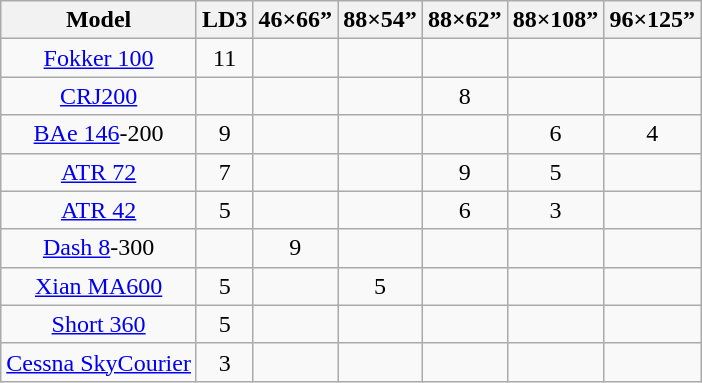<table class="wikitable sortable" style="text-align: center;">
<tr>
<th>Model</th>
<th>LD3</th>
<th>46×66”</th>
<th>88×54”</th>
<th>88×62”</th>
<th>88×108”</th>
<th>96×125”</th>
</tr>
<tr>
<td><a href='#'>Fokker 100</a></td>
<td>11</td>
<td></td>
<td></td>
<td></td>
<td></td>
<td></td>
</tr>
<tr>
<td><a href='#'>CRJ200</a></td>
<td></td>
<td></td>
<td></td>
<td>8</td>
<td></td>
<td></td>
</tr>
<tr>
<td><a href='#'>BAe 146</a>-200</td>
<td>9</td>
<td></td>
<td></td>
<td></td>
<td>6</td>
<td>4</td>
</tr>
<tr>
<td><a href='#'>ATR 72</a></td>
<td>7</td>
<td></td>
<td></td>
<td>9</td>
<td>5</td>
<td></td>
</tr>
<tr>
<td><a href='#'>ATR 42</a></td>
<td>5</td>
<td></td>
<td></td>
<td>6</td>
<td>3</td>
<td></td>
</tr>
<tr>
<td><a href='#'>Dash 8</a>-300</td>
<td></td>
<td>9</td>
<td></td>
<td></td>
<td></td>
<td></td>
</tr>
<tr>
<td><a href='#'>Xian MA600</a></td>
<td>5</td>
<td></td>
<td>5</td>
<td></td>
<td></td>
<td></td>
</tr>
<tr>
<td><a href='#'>Short 360</a></td>
<td>5</td>
<td></td>
<td></td>
<td></td>
<td></td>
<td></td>
</tr>
<tr>
<td><a href='#'>Cessna SkyCourier</a></td>
<td>3</td>
<td></td>
<td></td>
<td></td>
<td></td>
<td></td>
</tr>
</table>
